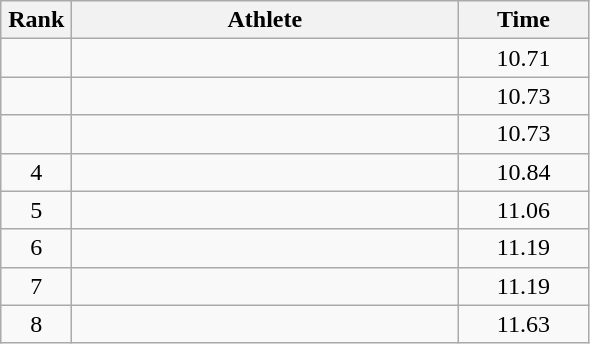<table class=wikitable style="text-align:center">
<tr>
<th width=40>Rank</th>
<th width=250>Athlete</th>
<th width=80>Time</th>
</tr>
<tr>
<td></td>
<td align=left></td>
<td>10.71</td>
</tr>
<tr>
<td></td>
<td align=left></td>
<td>10.73</td>
</tr>
<tr>
<td></td>
<td align=left></td>
<td>10.73</td>
</tr>
<tr>
<td>4</td>
<td align=left></td>
<td>10.84</td>
</tr>
<tr>
<td>5</td>
<td align=left></td>
<td>11.06</td>
</tr>
<tr>
<td>6</td>
<td align=left></td>
<td>11.19</td>
</tr>
<tr>
<td>7</td>
<td align=left></td>
<td>11.19</td>
</tr>
<tr>
<td>8</td>
<td align=left></td>
<td>11.63</td>
</tr>
</table>
